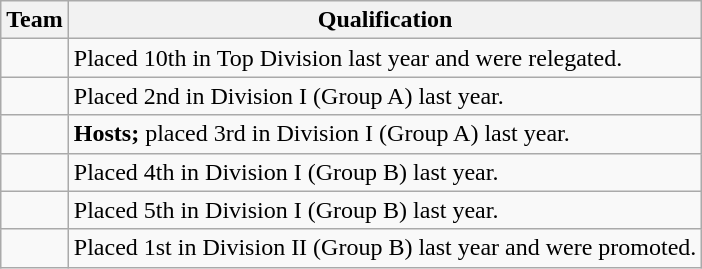<table class="wikitable">
<tr>
<th>Team</th>
<th>Qualification</th>
</tr>
<tr>
<td></td>
<td>Placed 10th in Top Division last year and were relegated.</td>
</tr>
<tr>
<td></td>
<td>Placed 2nd in Division I (Group A) last year.</td>
</tr>
<tr>
<td></td>
<td><strong>Hosts;</strong> placed 3rd in Division I (Group A) last year.</td>
</tr>
<tr>
<td></td>
<td>Placed 4th in Division I (Group B) last year.</td>
</tr>
<tr>
<td></td>
<td>Placed 5th in Division I (Group B) last year.</td>
</tr>
<tr>
<td></td>
<td>Placed 1st in Division II (Group B) last year and were promoted.</td>
</tr>
</table>
